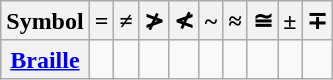<table class="wikitable" style="text-align:center; white-space: nowrap;">
<tr>
<th>Symbol</th>
<th>=</th>
<th>≠</th>
<th>≯</th>
<th>≮</th>
<th>~</th>
<th>≈</th>
<th>≅</th>
<th>±</th>
<th>∓</th>
</tr>
<tr>
<th><a href='#'>Braille</a></th>
<td></td>
<td></td>
<td></td>
<td></td>
<td></td>
<td></td>
<td></td>
<td></td>
<td></td>
</tr>
</table>
